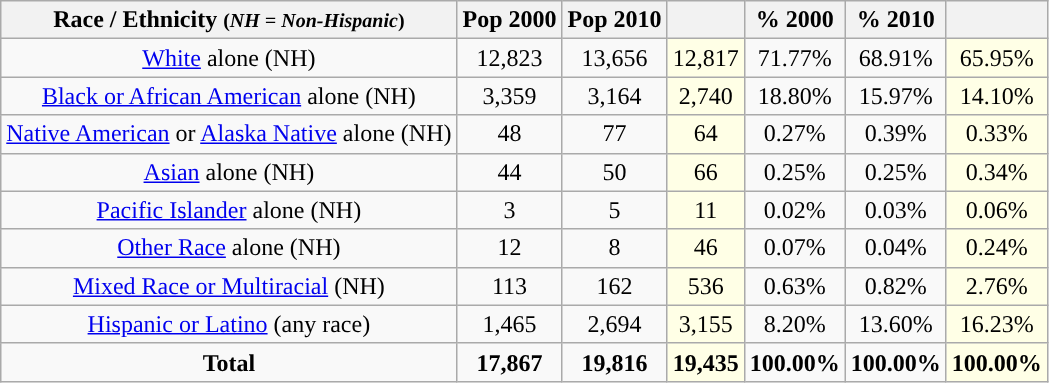<table class="wikitable" style="text-align:center;">
<tr>
<th>Race / Ethnicity <small>(<em>NH = Non-Hispanic</em>)</small></th>
<th>Pop 2000</th>
<th>Pop 2010</th>
<th></th>
<th>% 2000</th>
<th>% 2010</th>
<th></th>
</tr>
<tr>
<td><a href='#'>White</a> alone (NH)</td>
<td>12,823</td>
<td>13,656</td>
<td style='background: #ffffe6;'>12,817</td>
<td>71.77%</td>
<td>68.91%</td>
<td style='background: #ffffe6;'>65.95%</td>
</tr>
<tr>
<td><a href='#'>Black or African American</a> alone (NH)</td>
<td>3,359</td>
<td>3,164</td>
<td style='background: #ffffe6;'>2,740</td>
<td>18.80%</td>
<td>15.97%</td>
<td style='background: #ffffe6;'>14.10%</td>
</tr>
<tr>
<td><a href='#'>Native American</a> or <a href='#'>Alaska Native</a> alone (NH)</td>
<td>48</td>
<td>77</td>
<td style='background: #ffffe6;'>64</td>
<td>0.27%</td>
<td>0.39%</td>
<td style='background: #ffffe6;'>0.33%</td>
</tr>
<tr>
<td><a href='#'>Asian</a> alone (NH)</td>
<td>44</td>
<td>50</td>
<td style='background: #ffffe6;'>66</td>
<td>0.25%</td>
<td>0.25%</td>
<td style='background: #ffffe6;'>0.34%</td>
</tr>
<tr>
<td><a href='#'>Pacific Islander</a> alone (NH)</td>
<td>3</td>
<td>5</td>
<td style='background: #ffffe6;'>11</td>
<td>0.02%</td>
<td>0.03%</td>
<td style='background: #ffffe6;'>0.06%</td>
</tr>
<tr>
<td><a href='#'>Other Race</a> alone (NH)</td>
<td>12</td>
<td>8</td>
<td style='background: #ffffe6;'>46</td>
<td>0.07%</td>
<td>0.04%</td>
<td style='background: #ffffe6;'>0.24%</td>
</tr>
<tr>
<td><a href='#'>Mixed Race or Multiracial</a> (NH)</td>
<td>113</td>
<td>162</td>
<td style='background: #ffffe6;'>536</td>
<td>0.63%</td>
<td>0.82%</td>
<td style='background: #ffffe6;'>2.76%</td>
</tr>
<tr>
<td><a href='#'>Hispanic or Latino</a> (any race)</td>
<td>1,465</td>
<td>2,694</td>
<td style='background: #ffffe6;'>3,155</td>
<td>8.20%</td>
<td>13.60%</td>
<td style='background: #ffffe6;'>16.23%</td>
</tr>
<tr>
<td><strong>Total</strong></td>
<td><strong>17,867</strong></td>
<td><strong>19,816</strong></td>
<td style='background: #ffffe6;'><strong>19,435</strong></td>
<td><strong>100.00%</strong></td>
<td><strong>100.00%</strong></td>
<td style='background: #ffffe6;'><strong>100.00%</strong></td>
</tr>
</table>
